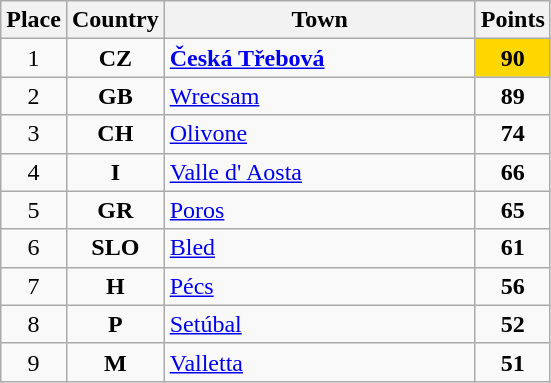<table class="wikitable" style="text-align;">
<tr>
<th width="25">Place</th>
<th width="25">Country</th>
<th width="200">Town</th>
<th width="25">Points</th>
</tr>
<tr>
<td align="center">1</td>
<td align="center"><strong>CZ</strong></td>
<td align="left"><strong><a href='#'>Česká Třebová</a></strong></td>
<td align="center"; style="background-color:gold;"><strong>90</strong></td>
</tr>
<tr>
<td align="center">2</td>
<td align="center"><strong>GB</strong></td>
<td align="left"><a href='#'>Wrecsam</a></td>
<td align="center"><strong>89</strong></td>
</tr>
<tr>
<td align="center">3</td>
<td align="center"><strong>CH</strong></td>
<td align="left"><a href='#'>Olivone</a></td>
<td align="center"><strong>74</strong></td>
</tr>
<tr>
<td align="center">4</td>
<td align="center"><strong>I</strong></td>
<td align="left"><a href='#'>Valle d' Aosta</a></td>
<td align="center"><strong>66</strong></td>
</tr>
<tr>
<td align="center">5</td>
<td align="center"><strong>GR</strong></td>
<td align="left"><a href='#'>Poros</a></td>
<td align="center"><strong>65</strong></td>
</tr>
<tr>
<td align="center">6</td>
<td align="center"><strong>SLO</strong></td>
<td align="left"><a href='#'>Bled</a></td>
<td align="center"><strong>61</strong></td>
</tr>
<tr>
<td align="center">7</td>
<td align="center"><strong>H</strong></td>
<td align="left"><a href='#'>Pécs</a></td>
<td align="center"><strong>56</strong></td>
</tr>
<tr>
<td align="center">8</td>
<td align="center"><strong>P</strong></td>
<td align="left"><a href='#'>Setúbal</a></td>
<td align="center"><strong>52</strong></td>
</tr>
<tr>
<td align="center">9</td>
<td align="center"><strong>M</strong></td>
<td align="left"><a href='#'>Valletta</a></td>
<td align="center"><strong>51</strong></td>
</tr>
</table>
